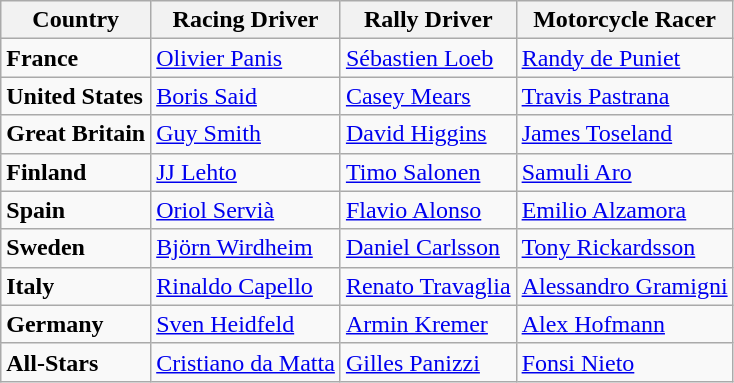<table class="wikitable">
<tr>
<th>Country</th>
<th>Racing Driver</th>
<th>Rally Driver</th>
<th>Motorcycle Racer</th>
</tr>
<tr>
<td><strong>France</strong></td>
<td> <a href='#'>Olivier Panis</a></td>
<td> <a href='#'>Sébastien Loeb</a></td>
<td> <a href='#'>Randy de Puniet</a></td>
</tr>
<tr>
<td><strong>United States</strong></td>
<td> <a href='#'>Boris Said</a></td>
<td> <a href='#'>Casey Mears</a></td>
<td> <a href='#'>Travis Pastrana</a></td>
</tr>
<tr>
<td><strong>Great Britain</strong></td>
<td> <a href='#'>Guy Smith</a></td>
<td> <a href='#'>David Higgins</a></td>
<td> <a href='#'>James Toseland</a></td>
</tr>
<tr>
<td><strong>Finland</strong></td>
<td> <a href='#'>JJ Lehto</a></td>
<td> <a href='#'>Timo Salonen</a></td>
<td> <a href='#'>Samuli Aro</a></td>
</tr>
<tr>
<td><strong>Spain</strong></td>
<td> <a href='#'>Oriol Servià</a></td>
<td> <a href='#'>Flavio Alonso</a></td>
<td> <a href='#'>Emilio Alzamora</a></td>
</tr>
<tr>
<td><strong>Sweden</strong></td>
<td> <a href='#'>Björn Wirdheim</a></td>
<td> <a href='#'>Daniel Carlsson</a></td>
<td> <a href='#'>Tony Rickardsson</a></td>
</tr>
<tr>
<td><strong>Italy</strong></td>
<td> <a href='#'>Rinaldo Capello</a></td>
<td> <a href='#'>Renato Travaglia</a></td>
<td> <a href='#'>Alessandro Gramigni</a></td>
</tr>
<tr>
<td><strong>Germany</strong></td>
<td> <a href='#'>Sven Heidfeld</a></td>
<td> <a href='#'>Armin Kremer</a></td>
<td> <a href='#'>Alex Hofmann</a></td>
</tr>
<tr>
<td><strong>All-Stars</strong></td>
<td> <a href='#'>Cristiano da Matta</a></td>
<td> <a href='#'>Gilles Panizzi</a></td>
<td> <a href='#'>Fonsi Nieto</a></td>
</tr>
</table>
